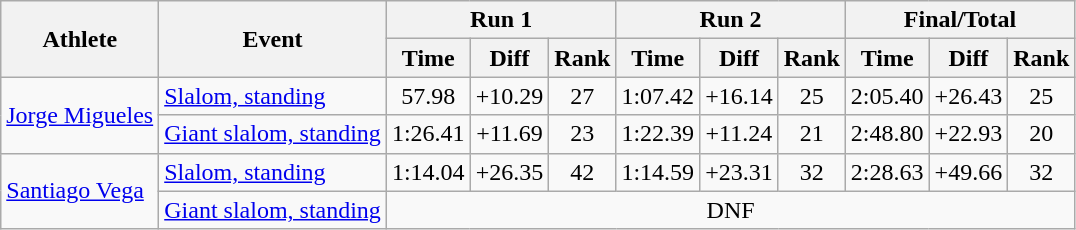<table class="wikitable" style="font-size:100%">
<tr>
<th rowspan="2">Athlete</th>
<th rowspan="2">Event</th>
<th colspan="3">Run 1</th>
<th colspan="3">Run 2</th>
<th colspan="3">Final/Total</th>
</tr>
<tr>
<th>Time</th>
<th>Diff</th>
<th>Rank</th>
<th>Time</th>
<th>Diff</th>
<th>Rank</th>
<th>Time</th>
<th>Diff</th>
<th>Rank</th>
</tr>
<tr>
<td rowspan=2><a href='#'>Jorge Migueles</a></td>
<td><a href='#'>Slalom, standing</a></td>
<td align="center">57.98</td>
<td align="center">+10.29</td>
<td align="center">27</td>
<td align="center">1:07.42</td>
<td align="center">+16.14</td>
<td align="center">25</td>
<td align="center">2:05.40</td>
<td align="center">+26.43</td>
<td align="center">25</td>
</tr>
<tr>
<td><a href='#'>Giant slalom, standing</a></td>
<td align="center">1:26.41</td>
<td align="center">+11.69</td>
<td align="center">23</td>
<td align="center">1:22.39</td>
<td align="center">+11.24</td>
<td align="center">21</td>
<td align="center">2:48.80</td>
<td align="center">+22.93</td>
<td align="center">20</td>
</tr>
<tr>
<td rowspan=2><a href='#'>Santiago Vega</a></td>
<td><a href='#'>Slalom, standing</a></td>
<td align="center">1:14.04</td>
<td align="center">+26.35</td>
<td align="center">42</td>
<td align="center">1:14.59</td>
<td align="center">+23.31</td>
<td align="center">32</td>
<td align="center">2:28.63</td>
<td align="center">+49.66</td>
<td align="center">32</td>
</tr>
<tr>
<td><a href='#'>Giant slalom, standing</a></td>
<td align="center" colspan=9>DNF</td>
</tr>
</table>
